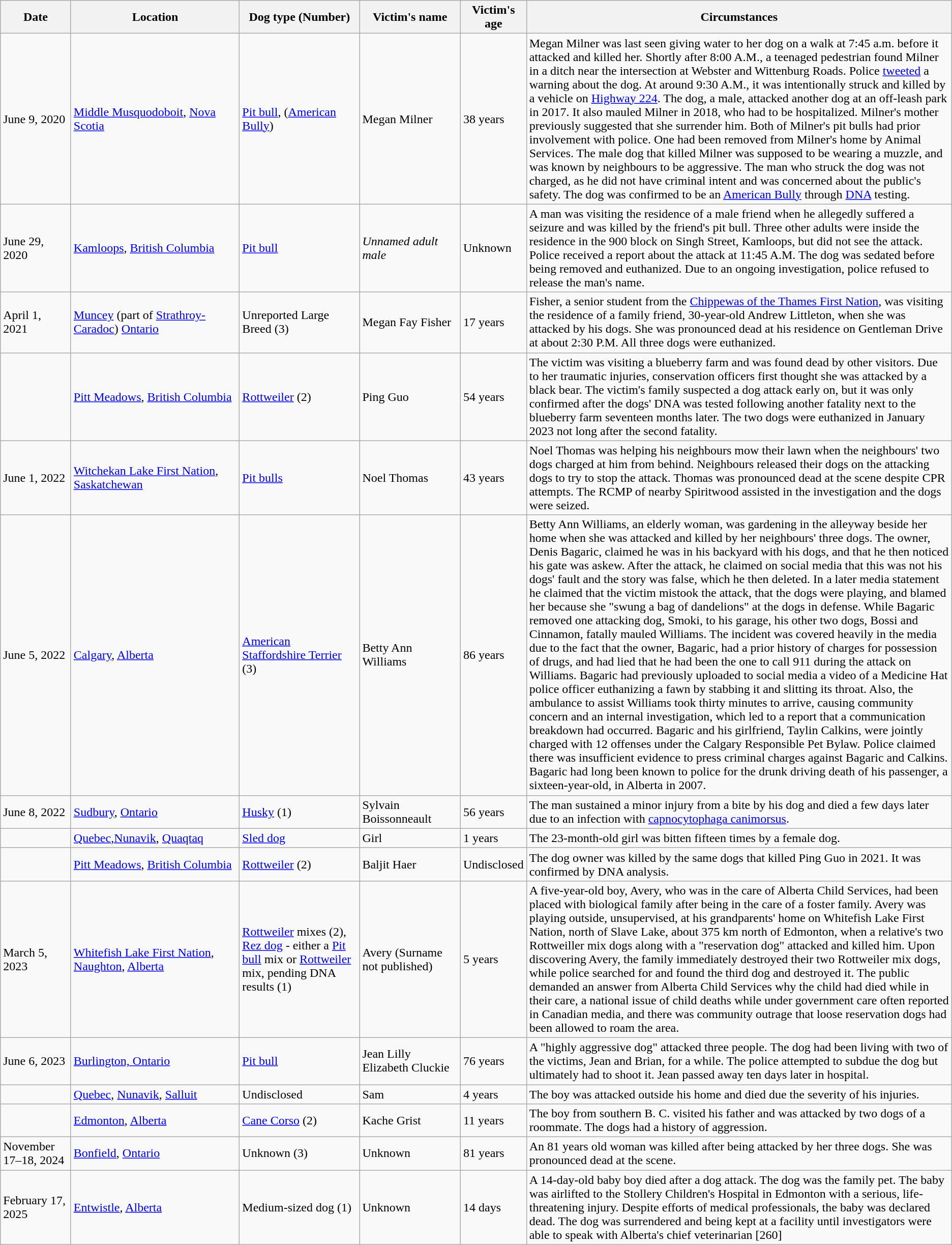<table class="wikitable sortable">
<tr>
<th width="85">Date</th>
<th>Location</th>
<th style="width:150px;">Dog type (Number)</th>
<th style="width:125px;">Victim's name</th>
<th width="75">Victim's age</th>
<th style="width:550px;">Circumstances</th>
</tr>
<tr>
<td>June 9, 2020</td>
<td><a href='#'>Middle Musquodoboit</a>, <a href='#'>Nova Scotia</a></td>
<td><a href='#'>Pit bull</a>, (<a href='#'>American Bully</a>)</td>
<td>Megan Milner</td>
<td>38 years</td>
<td>Megan Milner was last seen giving water to her dog on a walk at 7:45 a.m. before it attacked and killed her. Shortly after 8:00 A.M., a teenaged pedestrian found Milner in a ditch near the intersection at Webster and Wittenburg Roads. Police <a href='#'>tweeted</a> a warning about the dog. At around 9:30 A.M., it was intentionally struck and killed by a vehicle on <a href='#'>Highway 224</a>. The dog, a male, attacked another dog at an off-leash park in 2017. It also mauled Milner in 2018, who had to be hospitalized. Milner's mother previously suggested that she surrender him. Both of Milner's pit bulls had prior involvement with police. One had been removed from Milner's home by Animal Services. The male dog that killed Milner was supposed to be wearing a muzzle, and was known by neighbours to be aggressive. The man who struck the dog was not charged, as he did not have criminal intent and was concerned about the public's safety. The dog was confirmed to be an <a href='#'>American Bully</a> through <a href='#'>DNA</a> testing.</td>
</tr>
<tr>
<td>June 29, 2020</td>
<td><a href='#'>Kamloops</a>, <a href='#'>British Columbia</a></td>
<td><a href='#'>Pit bull</a></td>
<td><em>Unnamed adult male</em></td>
<td>Unknown</td>
<td>A man was visiting the residence of a male friend when he allegedly suffered a seizure and was killed by the friend's pit bull. Three other adults were inside the residence in the 900 block on Singh Street, Kamloops, but did not see the attack. Police received a report about the attack at 11:45 A.M. The dog was sedated before being removed and euthanized. Due to an ongoing investigation, police refused to release the man's name.</td>
</tr>
<tr>
<td>April 1, 2021</td>
<td><a href='#'>Muncey</a> (part of <a href='#'>Strathroy-Caradoc</a>) <a href='#'>Ontario</a></td>
<td>Unreported Large Breed (3)</td>
<td>Megan Fay Fisher</td>
<td>17 years</td>
<td>Fisher, a senior student from the <a href='#'>Chippewas of the Thames First Nation</a>, was visiting the residence of a family friend, 30-year-old Andrew Littleton, when she was attacked by his dogs. She was pronounced dead at his residence on Gentleman Drive at about 2:30 P.M. All three dogs were euthanized.</td>
</tr>
<tr>
<td></td>
<td><a href='#'>Pitt Meadows</a>, <a href='#'>British Columbia</a></td>
<td><a href='#'>Rottweiler</a> (2)</td>
<td>Ping Guo</td>
<td>54 years</td>
<td>The victim was visiting a blueberry farm and was found dead by other visitors. Due to her traumatic injuries, conservation officers first thought she was attacked by a black bear. The victim's family suspected a dog attack early on, but it was only confirmed after the dogs' DNA was tested following another fatality next to the blueberry farm seventeen months later. The two dogs were euthanized in January 2023 not long after the second fatality.</td>
</tr>
<tr>
<td>June 1, 2022</td>
<td><a href='#'>Witchekan Lake First Nation</a>, <a href='#'>Saskatchewan</a></td>
<td><a href='#'>Pit bulls</a></td>
<td>Noel Thomas</td>
<td>43 years</td>
<td>Noel Thomas was helping his neighbours mow their lawn when the neighbours' two dogs charged at him from behind. Neighbours released their dogs on the attacking dogs to try to stop the attack. Thomas was pronounced dead at the scene despite CPR attempts. The RCMP of nearby Spiritwood assisted in the investigation and the dogs were seized.</td>
</tr>
<tr>
<td>June 5, 2022</td>
<td><a href='#'>Calgary</a>, <a href='#'>Alberta</a></td>
<td><a href='#'>American Staffordshire Terrier</a> (3)</td>
<td>Betty Ann Williams</td>
<td>86 years</td>
<td>Betty Ann Williams, an elderly woman, was gardening in the alleyway beside her home when she was attacked and killed by her neighbours' three dogs. The owner, Denis Bagaric, claimed he was in his backyard with his dogs, and that he then noticed his gate was askew. After the attack, he claimed on social media that this was not his dogs' fault and the story was false, which he then deleted. In a later media statement he claimed that the victim mistook the attack, that the dogs were playing, and blamed her because she "swung a bag of dandelions" at the dogs in defense. While Bagaric removed one attacking dog, Smoki, to his garage, his other two dogs, Bossi and Cinnamon, fatally mauled Williams. The incident was covered heavily in the media due to the fact that the owner, Bagaric, had a prior history of charges for possession of drugs, and had lied that he had been the one to call 911 during the attack on Williams. Bagaric had previously uploaded to social media a video of a Medicine Hat police officer euthanizing a fawn by stabbing it and slitting its throat. Also, the ambulance to assist Williams took thirty minutes to arrive, causing community concern and an internal investigation, which led to a report that a communication breakdown had occurred. Bagaric and his girlfriend, Taylin Calkins, were jointly charged with 12 offenses under the Calgary Responsible Pet Bylaw. Police claimed there was insufficient evidence to press criminal charges against Bagaric and Calkins. Bagaric had long been known to police for the drunk driving death of his passenger, a sixteen-year-old, in Alberta in 2007.</td>
</tr>
<tr>
<td>June 8, 2022</td>
<td><a href='#'>Sudbury</a>, <a href='#'>Ontario</a></td>
<td><a href='#'>Husky</a> (1)</td>
<td>Sylvain Boissonneault</td>
<td>56 years</td>
<td>The man sustained a minor injury from a bite by his dog and died a few days later due to an infection with <a href='#'>capnocytophaga canimorsus</a>.</td>
</tr>
<tr>
<td></td>
<td><a href='#'>Quebec</a>,<a href='#'>Nunavik</a>, <a href='#'>Quaqtaq</a></td>
<td><a href='#'>Sled dog</a></td>
<td>Girl</td>
<td>1 years</td>
<td>The 23-month-old girl was bitten fifteen times by a female dog.</td>
</tr>
<tr>
<td></td>
<td><a href='#'>Pitt Meadows</a>, <a href='#'>British Columbia</a></td>
<td><a href='#'>Rottweiler</a> (2)</td>
<td>Baljit Haer</td>
<td>Undisclosed</td>
<td>The dog owner was killed by the same dogs that killed Ping Guo in 2021. It was confirmed by DNA analysis.</td>
</tr>
<tr>
<td>March 5, 2023</td>
<td><a href='#'>Whitefish Lake First Nation</a>, <a href='#'>Naughton</a>, <a href='#'>Alberta</a></td>
<td><a href='#'>Rottweiler</a> mixes (2),<br><a href='#'>Rez dog</a> - either a <a href='#'>Pit bull</a> mix or <a href='#'>Rottweiler</a> mix, pending DNA results (1)</td>
<td>Avery (Surname not published)</td>
<td>5 years</td>
<td>A five-year-old boy, Avery, who was in the care of Alberta Child Services, had been placed with biological family after being in the care of a foster family. Avery was playing outside, unsupervised, at his grandparents' home on Whitefish Lake First Nation, north of Slave Lake, about 375 km north of Edmonton, when a relative's two Rottweiller mix dogs along with a "reservation dog" attacked and killed him. Upon discovering Avery, the family immediately destroyed their two Rottweiler mix dogs, while police searched for and found the third dog and destroyed it. The public demanded an answer from Alberta Child Services why the child had died while in their care, a national issue of child deaths while under government care often reported in Canadian media, and there was community outrage that loose reservation dogs had been allowed to roam the area.</td>
</tr>
<tr>
<td>June 6, 2023</td>
<td><a href='#'>Burlington, Ontario</a></td>
<td><a href='#'>Pit bull</a></td>
<td>Jean Lilly Elizabeth Cluckie</td>
<td>76 years</td>
<td>A "highly aggressive dog" attacked three people. The dog had been living with two of the victims, Jean and Brian, for a while. The police attempted to subdue the dog but ultimately had to shoot it. Jean passed away ten days later in hospital.</td>
</tr>
<tr>
<td></td>
<td><a href='#'>Quebec</a>, <a href='#'>Nunavik</a>, <a href='#'>Salluit</a></td>
<td>Undisclosed</td>
<td>Sam</td>
<td>4 years</td>
<td>The boy was attacked outside his home and died due the severity of his injuries.</td>
</tr>
<tr>
<td></td>
<td><a href='#'>Edmonton</a>, <a href='#'>Alberta</a></td>
<td><a href='#'>Cane Corso</a> (2)</td>
<td>Kache Grist</td>
<td>11 years</td>
<td>The boy from southern B. C. visited his father and was attacked by two dogs of a roommate. The dogs had a history of aggression.</td>
</tr>
<tr>
<td>November 17–18, 2024</td>
<td><a href='#'>Bonfield</a>, <a href='#'>Ontario</a></td>
<td>Unknown (3)</td>
<td>Unknown</td>
<td>81 years</td>
<td>An 81 years old woman was killed after being attacked by her three dogs. She was pronounced dead at the scene.</td>
</tr>
<tr>
<td>February 17, 2025</td>
<td><a href='#'>Entwistle</a>, <a href='#'>Alberta</a></td>
<td>Medium-sized dog (1)</td>
<td>Unknown</td>
<td>14 days</td>
<td>A 14-day-old baby boy  died after a dog attack. The dog was the family pet. The baby was airlifted to the Stollery Children's Hospital in Edmonton with a serious, life-threatening injury. Despite efforts of medical professionals, the baby was declared dead. The dog was surrendered and  being kept at a facility until investigators were able to speak with Alberta's chief veterinarian [260]</td>
</tr>
</table>
